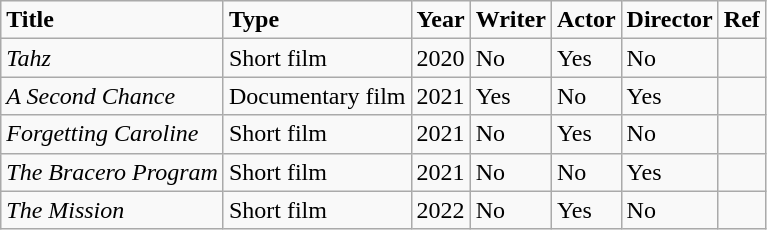<table class="wikitable">
<tr>
<td><strong>Title</strong></td>
<td><strong>Type</strong></td>
<td><strong>Year</strong></td>
<td><strong>Writer</strong></td>
<td><strong>Actor</strong></td>
<td><strong>Director</strong></td>
<td><strong>Ref</strong></td>
</tr>
<tr>
<td><em>Tahz</em></td>
<td>Short film</td>
<td>2020</td>
<td>No</td>
<td>Yes</td>
<td>No</td>
<td></td>
</tr>
<tr>
<td><em>A Second Chance</em></td>
<td>Documentary film</td>
<td>2021</td>
<td>Yes</td>
<td>No</td>
<td>Yes</td>
<td></td>
</tr>
<tr>
<td><em>Forgetting Caroline</em></td>
<td>Short film</td>
<td>2021</td>
<td>No</td>
<td>Yes</td>
<td>No</td>
<td></td>
</tr>
<tr>
<td><em>The Bracero Program</em></td>
<td>Short film</td>
<td>2021</td>
<td>No</td>
<td>No</td>
<td>Yes</td>
<td></td>
</tr>
<tr>
<td><em>The Mission</em></td>
<td>Short film</td>
<td>2022</td>
<td>No</td>
<td>Yes</td>
<td>No</td>
<td></td>
</tr>
</table>
